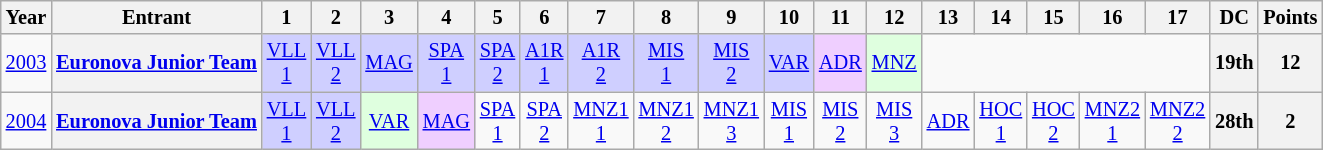<table class="wikitable" style="text-align:center; font-size:85%">
<tr>
<th>Year</th>
<th>Entrant</th>
<th>1</th>
<th>2</th>
<th>3</th>
<th>4</th>
<th>5</th>
<th>6</th>
<th>7</th>
<th>8</th>
<th>9</th>
<th>10</th>
<th>11</th>
<th>12</th>
<th>13</th>
<th>14</th>
<th>15</th>
<th>16</th>
<th>17</th>
<th>DC</th>
<th>Points</th>
</tr>
<tr>
<td><a href='#'>2003</a></td>
<th nowrap><a href='#'>Euronova Junior Team</a></th>
<td style="background:#CFCFFF;"><a href='#'>VLL<br>1</a><br></td>
<td style="background:#CFCFFF;"><a href='#'>VLL<br>2</a><br></td>
<td style="background:#CFCFFF;"><a href='#'>MAG</a><br></td>
<td style="background:#CFCFFF;"><a href='#'>SPA<br>1</a><br></td>
<td style="background:#CFCFFF;"><a href='#'>SPA<br>2</a><br></td>
<td style="background:#CFCFFF;"><a href='#'>A1R<br>1</a><br></td>
<td style="background:#CFCFFF;"><a href='#'>A1R<br>2</a><br></td>
<td style="background:#CFCFFF;"><a href='#'>MIS<br>1</a><br></td>
<td style="background:#CFCFFF;"><a href='#'>MIS<br>2</a><br></td>
<td style="background:#CFCFFF;"><a href='#'>VAR</a><br></td>
<td style="background:#EFCFFF;"><a href='#'>ADR</a><br></td>
<td style="background:#DFFFDF;"><a href='#'>MNZ</a><br></td>
<td colspan=5></td>
<th>19th</th>
<th>12</th>
</tr>
<tr>
<td><a href='#'>2004</a></td>
<th nowrap><a href='#'>Euronova Junior Team</a></th>
<td style="background:#CFCFFF;"><a href='#'>VLL<br>1</a><br></td>
<td style="background:#CFCFFF;"><a href='#'>VLL<br>2</a><br></td>
<td style="background:#DFFFDF;"><a href='#'>VAR</a><br></td>
<td style="background:#EFCFFF;"><a href='#'>MAG</a><br></td>
<td><a href='#'>SPA<br>1</a></td>
<td><a href='#'>SPA<br>2</a></td>
<td><a href='#'>MNZ1<br>1</a></td>
<td><a href='#'>MNZ1<br>2</a></td>
<td><a href='#'>MNZ1<br>3</a></td>
<td><a href='#'>MIS<br>1</a></td>
<td><a href='#'>MIS<br>2</a></td>
<td><a href='#'>MIS<br>3</a></td>
<td><a href='#'>ADR</a></td>
<td><a href='#'>HOC<br>1</a></td>
<td><a href='#'>HOC<br>2</a></td>
<td><a href='#'>MNZ2<br>1</a></td>
<td><a href='#'>MNZ2<br>2</a></td>
<th>28th</th>
<th>2</th>
</tr>
</table>
